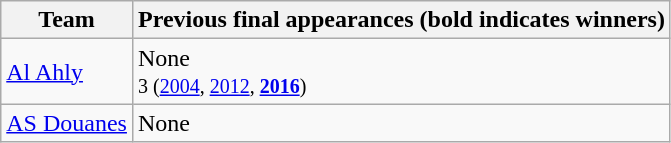<table class="wikitable">
<tr>
<th>Team</th>
<th>Previous final appearances (bold indicates winners)</th>
</tr>
<tr>
<td> <a href='#'>Al Ahly</a></td>
<td>None<br><small>3 (<a href='#'>2004</a>, <a href='#'>2012</a>, <a href='#'><strong>2016</strong></a>)</small></td>
</tr>
<tr>
<td> <a href='#'>AS Douanes</a></td>
<td>None</td>
</tr>
</table>
